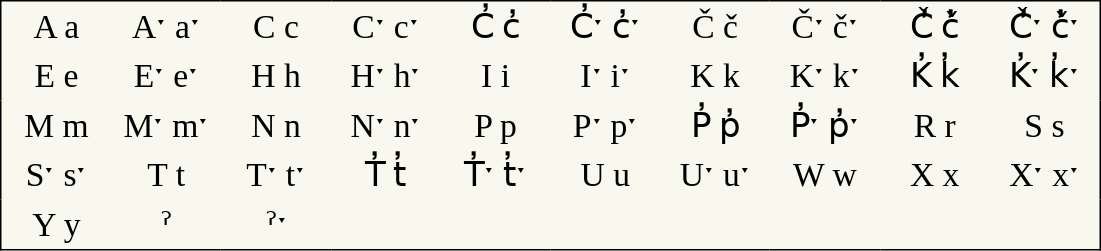<table style="font-family:Arial Unicode MS; font-size:1.4em; border-color:#000000; border-width:1px; border-style:solid; border-collapse:collapse; background-color:#F8F8EF">
<tr>
<td style="width:3em; text-align:center; padding: 3px;">A a</td>
<td style="width:3em; text-align:center; padding: 3px;">Aˑ aˑ</td>
<td style="width:3em; text-align:center; padding: 3px;">C c</td>
<td style="width:3em; text-align:center; padding: 3px;">Cˑ cˑ</td>
<td style="width:3em; text-align:center; padding: 3px;">C̓ c̓</td>
<td style="width:3em; text-align:center; padding: 3px;">C̓ˑ c̓ˑ</td>
<td style="width:3em; text-align:center; padding: 3px;">Č č</td>
<td style="width:3em; text-align:center; padding: 3px;">Čˑ čˑ</td>
<td style="width:3em; text-align:center; padding: 3px;">Č̓ č̓</td>
<td style="width:3em; text-align:center; padding: 3px;">Č̓ˑ č̓ˑ</td>
</tr>
<tr>
<td style="width:3em; text-align:center; padding: 3px;">E e</td>
<td style="width:3em; text-align:center; padding: 3px;">Eˑ eˑ</td>
<td style="width:3em; text-align:center; padding: 3px;">H h</td>
<td style="width:3em; text-align:center; padding: 3px;">Hˑ hˑ</td>
<td style="width:3em; text-align:center; padding: 3px;">I i</td>
<td style="width:3em; text-align:center; padding: 3px;">Iˑ iˑ</td>
<td style="width:3em; text-align:center; padding: 3px;">K k</td>
<td style="width:3em; text-align:center; padding: 3px;">Kˑ kˑ</td>
<td style="width:3em; text-align:center; padding: 3px;">K̓ k̓</td>
<td style="width:3em; text-align:center; padding: 3px;">K̓ˑ k̓ˑ</td>
</tr>
<tr>
<td style="width:3em; text-align:center; padding: 3px;">M m</td>
<td style="width:3em; text-align:center; padding: 3px;">Mˑ mˑ</td>
<td style="width:3em; text-align:center; padding: 3px;">N n</td>
<td style="width:3em; text-align:center; padding: 3px;">Nˑ nˑ</td>
<td style="width:3em; text-align:center; padding: 3px;">P p</td>
<td style="width:3em; text-align:center; padding: 3px;">Pˑ pˑ</td>
<td style="width:3em; text-align:center; padding: 3px;">P̓ p̓</td>
<td style="width:3em; text-align:center; padding: 3px;">P̓ˑ p̓ˑ</td>
<td style="width:3em; text-align:center; padding: 3px;">R r</td>
<td style="width:3em; text-align:center; padding: 3px;">S s</td>
</tr>
<tr>
<td style="width:3em; text-align:center; padding: 3px;">Sˑ sˑ</td>
<td style="width:3em; text-align:center; padding: 3px;">T t</td>
<td style="width:3em; text-align:center; padding: 3px;">Tˑ tˑ</td>
<td style="width:3em; text-align:center; padding: 3px;">T̓ t̓</td>
<td style="width:3em; text-align:center; padding: 3px;">T̓ˑ t̓ˑ</td>
<td style="width:3em; text-align:center; padding: 3px;">U u</td>
<td style="width:3em; text-align:center; padding: 3px;">Uˑ uˑ</td>
<td style="width:3em; text-align:center; padding: 3px;">W w</td>
<td style="width:3em; text-align:center; padding: 3px;">X x</td>
<td style="width:3em; text-align:center; padding: 3px;">Xˑ xˑ</td>
</tr>
<tr>
<td style="width:3em; text-align:center; padding: 3px;">Y y</td>
<td style="width:3em; text-align:center; padding: 3px;">ˀ</td>
<td style="width:3em; text-align:center; padding: 3px;">ˀˑ</td>
<td></td>
<td></td>
<td></td>
<td></td>
<td></td>
<td></td>
<td></td>
</tr>
</table>
